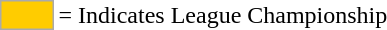<table>
<tr>
<td style="background-color:#FFCC00; border:1px solid #aaaaaa; width:2em;"></td>
<td>= Indicates League Championship</td>
</tr>
</table>
